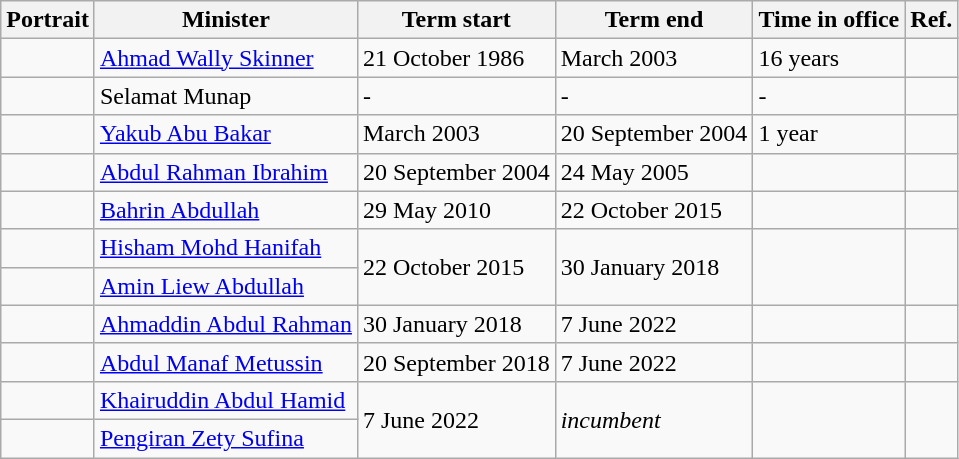<table class="wikitable">
<tr>
<th>Portrait</th>
<th>Minister</th>
<th>Term start</th>
<th>Term end</th>
<th>Time in office</th>
<th>Ref.</th>
</tr>
<tr>
<td></td>
<td><a href='#'>Ahmad Wally Skinner</a></td>
<td>21 October 1986</td>
<td>March 2003</td>
<td>16 years</td>
<td></td>
</tr>
<tr>
<td></td>
<td>Selamat Munap</td>
<td>-</td>
<td>-</td>
<td>-</td>
<td></td>
</tr>
<tr>
<td></td>
<td><a href='#'>Yakub Abu Bakar</a></td>
<td>March 2003</td>
<td>20 September 2004</td>
<td>1 year</td>
<td></td>
</tr>
<tr>
<td></td>
<td><a href='#'>Abdul Rahman Ibrahim</a></td>
<td>20 September 2004</td>
<td>24 May 2005</td>
<td></td>
<td></td>
</tr>
<tr>
<td></td>
<td><a href='#'>Bahrin Abdullah</a></td>
<td>29 May 2010</td>
<td>22 October 2015</td>
<td></td>
<td></td>
</tr>
<tr>
<td></td>
<td><a href='#'>Hisham Mohd Hanifah</a></td>
<td rowspan="2">22 October 2015</td>
<td rowspan="2">30 January 2018</td>
<td rowspan="2"></td>
<td rowspan="2"></td>
</tr>
<tr>
<td></td>
<td><a href='#'>Amin Liew Abdullah</a></td>
</tr>
<tr>
<td></td>
<td><a href='#'>Ahmaddin Abdul Rahman</a></td>
<td>30 January 2018</td>
<td>7 June 2022</td>
<td></td>
<td></td>
</tr>
<tr>
<td></td>
<td><a href='#'>Abdul Manaf Metussin</a></td>
<td>20 September 2018</td>
<td>7 June 2022</td>
<td></td>
<td></td>
</tr>
<tr>
<td></td>
<td><a href='#'>Khairuddin Abdul Hamid</a></td>
<td rowspan="2">7 June 2022</td>
<td rowspan="2"><em>incumbent</em></td>
<td rowspan="2"></td>
<td rowspan="2"></td>
</tr>
<tr>
<td></td>
<td><a href='#'>Pengiran Zety Sufina</a></td>
</tr>
</table>
